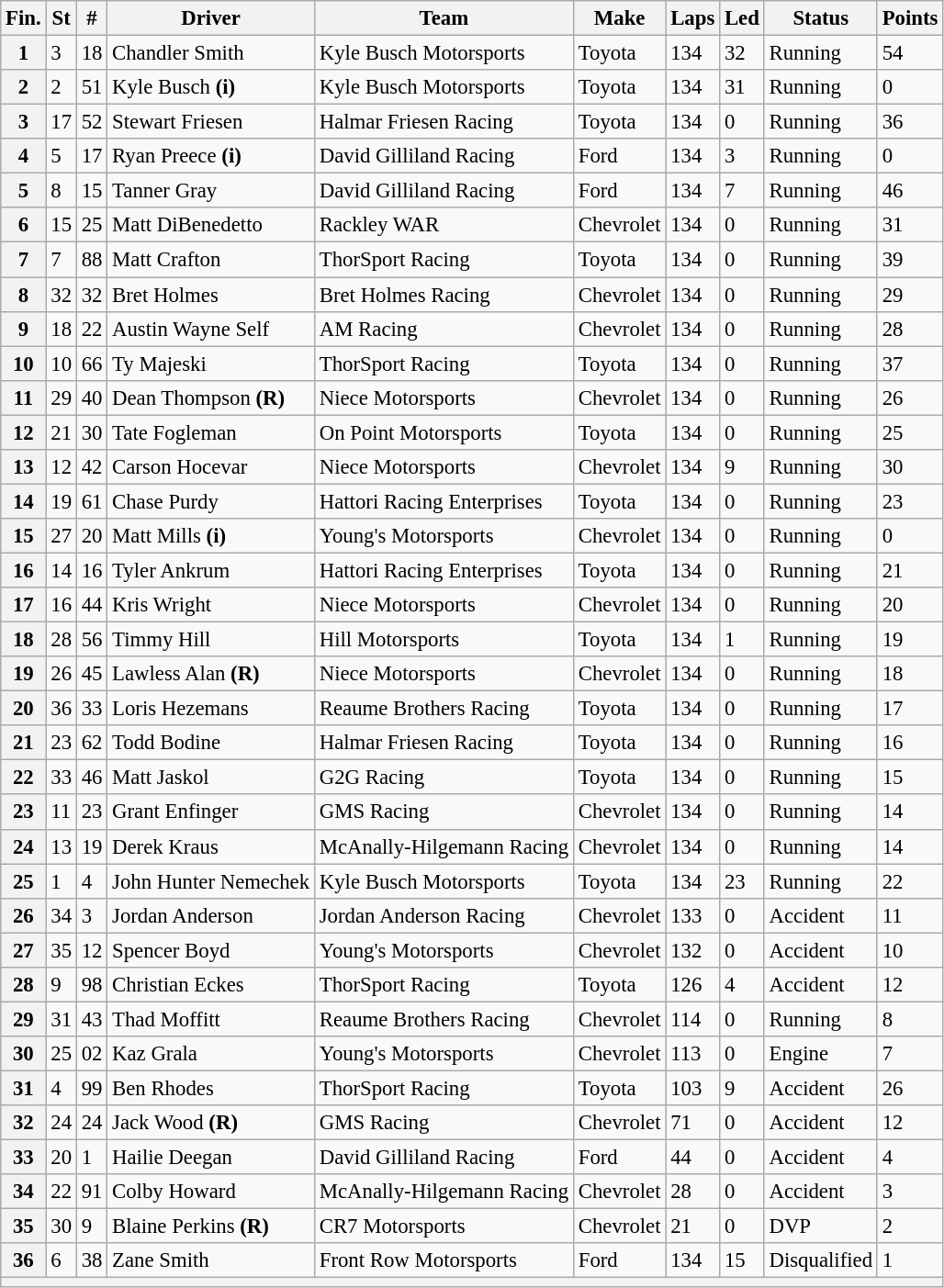<table class="wikitable" style="font-size:95%">
<tr>
<th>Fin.</th>
<th>St</th>
<th>#</th>
<th>Driver</th>
<th>Team</th>
<th>Make</th>
<th>Laps</th>
<th>Led</th>
<th>Status</th>
<th>Points</th>
</tr>
<tr>
<th>1</th>
<td>3</td>
<td>18</td>
<td>Chandler Smith</td>
<td>Kyle Busch Motorsports</td>
<td>Toyota</td>
<td>134</td>
<td>32</td>
<td>Running</td>
<td>54</td>
</tr>
<tr>
<th>2</th>
<td>2</td>
<td>51</td>
<td>Kyle Busch <strong>(i)</strong></td>
<td>Kyle Busch Motorsports</td>
<td>Toyota</td>
<td>134</td>
<td>31</td>
<td>Running</td>
<td>0</td>
</tr>
<tr>
<th>3</th>
<td>17</td>
<td>52</td>
<td>Stewart Friesen</td>
<td>Halmar Friesen Racing</td>
<td>Toyota</td>
<td>134</td>
<td>0</td>
<td>Running</td>
<td>36</td>
</tr>
<tr>
<th>4</th>
<td>5</td>
<td>17</td>
<td>Ryan Preece <strong>(i)</strong></td>
<td>David Gilliland Racing</td>
<td>Ford</td>
<td>134</td>
<td>3</td>
<td>Running</td>
<td>0</td>
</tr>
<tr>
<th>5</th>
<td>8</td>
<td>15</td>
<td>Tanner Gray</td>
<td>David Gilliland Racing</td>
<td>Ford</td>
<td>134</td>
<td>7</td>
<td>Running</td>
<td>46</td>
</tr>
<tr>
<th>6</th>
<td>15</td>
<td>25</td>
<td>Matt DiBenedetto</td>
<td>Rackley WAR</td>
<td>Chevrolet</td>
<td>134</td>
<td>0</td>
<td>Running</td>
<td>31</td>
</tr>
<tr>
<th>7</th>
<td>7</td>
<td>88</td>
<td>Matt Crafton</td>
<td>ThorSport Racing</td>
<td>Toyota</td>
<td>134</td>
<td>0</td>
<td>Running</td>
<td>39</td>
</tr>
<tr>
<th>8</th>
<td>32</td>
<td>32</td>
<td>Bret Holmes</td>
<td>Bret Holmes Racing</td>
<td>Chevrolet</td>
<td>134</td>
<td>0</td>
<td>Running</td>
<td>29</td>
</tr>
<tr>
<th>9</th>
<td>18</td>
<td>22</td>
<td>Austin Wayne Self</td>
<td>AM Racing</td>
<td>Chevrolet</td>
<td>134</td>
<td>0</td>
<td>Running</td>
<td>28</td>
</tr>
<tr>
<th>10</th>
<td>10</td>
<td>66</td>
<td>Ty Majeski</td>
<td>ThorSport Racing</td>
<td>Toyota</td>
<td>134</td>
<td>0</td>
<td>Running</td>
<td>37</td>
</tr>
<tr>
<th>11</th>
<td>29</td>
<td>40</td>
<td>Dean Thompson <strong>(R)</strong></td>
<td>Niece Motorsports</td>
<td>Chevrolet</td>
<td>134</td>
<td>0</td>
<td>Running</td>
<td>26</td>
</tr>
<tr>
<th>12</th>
<td>21</td>
<td>30</td>
<td>Tate Fogleman</td>
<td>On Point Motorsports</td>
<td>Toyota</td>
<td>134</td>
<td>0</td>
<td>Running</td>
<td>25</td>
</tr>
<tr>
<th>13</th>
<td>12</td>
<td>42</td>
<td>Carson Hocevar</td>
<td>Niece Motorsports</td>
<td>Chevrolet</td>
<td>134</td>
<td>9</td>
<td>Running</td>
<td>30</td>
</tr>
<tr>
<th>14</th>
<td>19</td>
<td>61</td>
<td>Chase Purdy</td>
<td>Hattori Racing Enterprises</td>
<td>Toyota</td>
<td>134</td>
<td>0</td>
<td>Running</td>
<td>23</td>
</tr>
<tr>
<th>15</th>
<td>27</td>
<td>20</td>
<td>Matt Mills <strong>(i)</strong></td>
<td>Young's Motorsports</td>
<td>Chevrolet</td>
<td>134</td>
<td>0</td>
<td>Running</td>
<td>0</td>
</tr>
<tr>
<th>16</th>
<td>14</td>
<td>16</td>
<td>Tyler Ankrum</td>
<td>Hattori Racing Enterprises</td>
<td>Toyota</td>
<td>134</td>
<td>0</td>
<td>Running</td>
<td>21</td>
</tr>
<tr>
<th>17</th>
<td>16</td>
<td>44</td>
<td>Kris Wright</td>
<td>Niece Motorsports</td>
<td>Chevrolet</td>
<td>134</td>
<td>0</td>
<td>Running</td>
<td>20</td>
</tr>
<tr>
<th>18</th>
<td>28</td>
<td>56</td>
<td>Timmy Hill</td>
<td>Hill Motorsports</td>
<td>Toyota</td>
<td>134</td>
<td>1</td>
<td>Running</td>
<td>19</td>
</tr>
<tr>
<th>19</th>
<td>26</td>
<td>45</td>
<td>Lawless Alan <strong>(R)</strong></td>
<td>Niece Motorsports</td>
<td>Chevrolet</td>
<td>134</td>
<td>0</td>
<td>Running</td>
<td>18</td>
</tr>
<tr>
<th>20</th>
<td>36</td>
<td>33</td>
<td>Loris Hezemans</td>
<td>Reaume Brothers Racing</td>
<td>Toyota</td>
<td>134</td>
<td>0</td>
<td>Running</td>
<td>17</td>
</tr>
<tr>
<th>21</th>
<td>23</td>
<td>62</td>
<td>Todd Bodine</td>
<td>Halmar Friesen Racing</td>
<td>Toyota</td>
<td>134</td>
<td>0</td>
<td>Running</td>
<td>16</td>
</tr>
<tr>
<th>22</th>
<td>33</td>
<td>46</td>
<td>Matt Jaskol</td>
<td>G2G Racing</td>
<td>Toyota</td>
<td>134</td>
<td>0</td>
<td>Running</td>
<td>15</td>
</tr>
<tr>
<th>23</th>
<td>11</td>
<td>23</td>
<td>Grant Enfinger</td>
<td>GMS Racing</td>
<td>Chevrolet</td>
<td>134</td>
<td>0</td>
<td>Running</td>
<td>14</td>
</tr>
<tr>
<th>24</th>
<td>13</td>
<td>19</td>
<td>Derek Kraus</td>
<td>McAnally-Hilgemann Racing</td>
<td>Chevrolet</td>
<td>134</td>
<td>0</td>
<td>Running</td>
<td>14</td>
</tr>
<tr>
<th>25</th>
<td>1</td>
<td>4</td>
<td>John Hunter Nemechek</td>
<td>Kyle Busch Motorsports</td>
<td>Toyota</td>
<td>134</td>
<td>23</td>
<td>Running</td>
<td>22</td>
</tr>
<tr>
<th>26</th>
<td>34</td>
<td>3</td>
<td>Jordan Anderson</td>
<td>Jordan Anderson Racing</td>
<td>Chevrolet</td>
<td>133</td>
<td>0</td>
<td>Accident</td>
<td>11</td>
</tr>
<tr>
<th>27</th>
<td>35</td>
<td>12</td>
<td>Spencer Boyd</td>
<td>Young's Motorsports</td>
<td>Chevrolet</td>
<td>132</td>
<td>0</td>
<td>Accident</td>
<td>10</td>
</tr>
<tr>
<th>28</th>
<td>9</td>
<td>98</td>
<td>Christian Eckes</td>
<td>ThorSport Racing</td>
<td>Toyota</td>
<td>126</td>
<td>4</td>
<td>Accident</td>
<td>12</td>
</tr>
<tr>
<th>29</th>
<td>31</td>
<td>43</td>
<td>Thad Moffitt</td>
<td>Reaume Brothers Racing</td>
<td>Chevrolet</td>
<td>114</td>
<td>0</td>
<td>Running</td>
<td>8</td>
</tr>
<tr>
<th>30</th>
<td>25</td>
<td>02</td>
<td>Kaz Grala</td>
<td>Young's Motorsports</td>
<td>Chevrolet</td>
<td>113</td>
<td>0</td>
<td>Engine</td>
<td>7</td>
</tr>
<tr>
<th>31</th>
<td>4</td>
<td>99</td>
<td>Ben Rhodes</td>
<td>ThorSport Racing</td>
<td>Toyota</td>
<td>103</td>
<td>9</td>
<td>Accident</td>
<td>26</td>
</tr>
<tr>
<th>32</th>
<td>24</td>
<td>24</td>
<td>Jack Wood <strong>(R)</strong></td>
<td>GMS Racing</td>
<td>Chevrolet</td>
<td>71</td>
<td>0</td>
<td>Accident</td>
<td>12</td>
</tr>
<tr>
<th>33</th>
<td>20</td>
<td>1</td>
<td>Hailie Deegan</td>
<td>David Gilliland Racing</td>
<td>Ford</td>
<td>44</td>
<td>0</td>
<td>Accident</td>
<td>4</td>
</tr>
<tr>
<th>34</th>
<td>22</td>
<td>91</td>
<td>Colby Howard</td>
<td>McAnally-Hilgemann Racing</td>
<td>Chevrolet</td>
<td>28</td>
<td>0</td>
<td>Accident</td>
<td>3</td>
</tr>
<tr>
<th>35</th>
<td>30</td>
<td>9</td>
<td>Blaine Perkins <strong>(R)</strong></td>
<td>CR7 Motorsports</td>
<td>Chevrolet</td>
<td>21</td>
<td>0</td>
<td>DVP</td>
<td>2</td>
</tr>
<tr>
<th>36</th>
<td>6</td>
<td>38</td>
<td>Zane Smith</td>
<td>Front Row Motorsports</td>
<td>Ford</td>
<td>134</td>
<td>15</td>
<td>Disqualified</td>
<td>1</td>
</tr>
<tr>
<th colspan="10"></th>
</tr>
</table>
